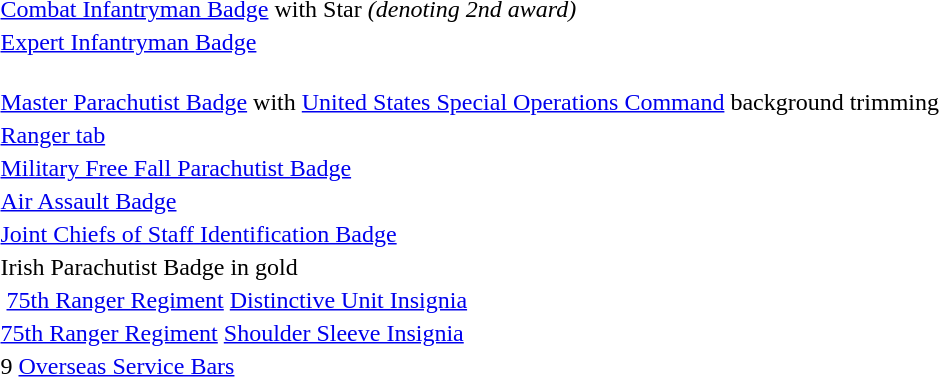<table>
<tr>
<td> <a href='#'>Combat Infantryman Badge</a> with Star <em>(denoting 2nd award)</em></td>
</tr>
<tr>
<td> <a href='#'>Expert Infantryman Badge</a><br><br></td>
</tr>
<tr>
<td><span></span> <a href='#'>Master Parachutist Badge</a> with <a href='#'>United States Special Operations Command</a> background trimming</td>
</tr>
<tr>
<td> <a href='#'>Ranger tab</a></td>
</tr>
<tr>
<td> <a href='#'>Military Free Fall Parachutist Badge</a></td>
</tr>
<tr>
<td> <a href='#'>Air Assault Badge</a></td>
</tr>
<tr>
<td> <a href='#'>Joint Chiefs of Staff Identification Badge</a></td>
</tr>
<tr>
<td> Irish Parachutist Badge in gold</td>
</tr>
<tr>
<td> <a href='#'>75th Ranger Regiment</a> <a href='#'>Distinctive Unit Insignia</a></td>
</tr>
<tr>
<td> <a href='#'>75th Ranger Regiment</a> <a href='#'>Shoulder Sleeve Insignia</a></td>
</tr>
<tr>
<td> 9 <a href='#'>Overseas Service Bars</a></td>
</tr>
</table>
